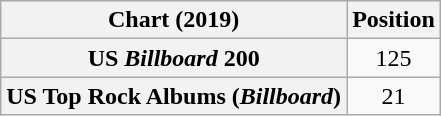<table class="wikitable sortable plainrowheaders" style="text-align:center">
<tr>
<th>Chart (2019)</th>
<th>Position</th>
</tr>
<tr>
<th scope="row">US <em>Billboard</em> 200</th>
<td>125</td>
</tr>
<tr>
<th scope="row">US Top Rock Albums (<em>Billboard</em>)</th>
<td>21</td>
</tr>
</table>
